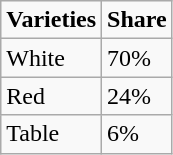<table class="wikitable">
<tr>
<td><strong>Varieties</strong></td>
<td><strong>Share</strong></td>
</tr>
<tr>
<td>White</td>
<td>70%</td>
</tr>
<tr>
<td>Red</td>
<td>24%</td>
</tr>
<tr>
<td>Table</td>
<td>6%</td>
</tr>
</table>
